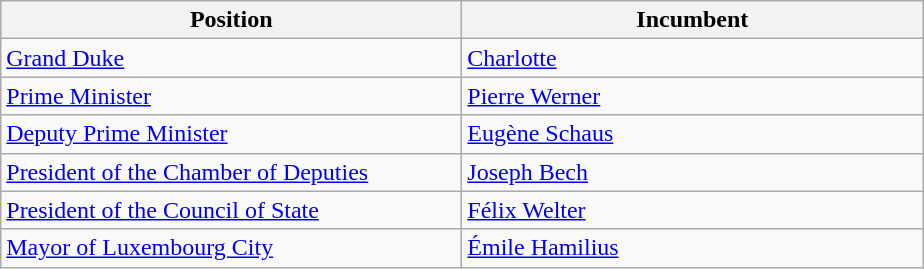<table class="wikitable">
<tr>
<th width="300">Position</th>
<th width="300">Incumbent</th>
</tr>
<tr>
<td><a href='#'>Grand Duke</a></td>
<td><a href='#'>Charlotte</a></td>
</tr>
<tr>
<td><a href='#'>Prime Minister</a></td>
<td><a href='#'>Pierre Werner</a></td>
</tr>
<tr>
<td><a href='#'>Deputy Prime Minister</a></td>
<td><a href='#'>Eugène Schaus</a></td>
</tr>
<tr>
<td><a href='#'>President of the Chamber of Deputies</a></td>
<td><a href='#'>Joseph Bech</a></td>
</tr>
<tr>
<td><a href='#'>President of the Council of State</a></td>
<td><a href='#'>Félix Welter</a></td>
</tr>
<tr>
<td><a href='#'>Mayor of Luxembourg City</a></td>
<td><a href='#'>Émile Hamilius</a></td>
</tr>
</table>
